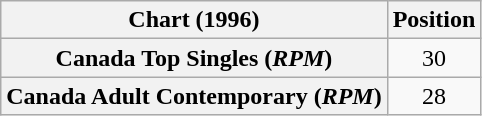<table class="wikitable plainrowheaders" style="text-align:center">
<tr>
<th>Chart (1996)</th>
<th>Position</th>
</tr>
<tr>
<th scope="row">Canada Top Singles (<em>RPM</em>)</th>
<td>30</td>
</tr>
<tr>
<th scope="row">Canada Adult Contemporary (<em>RPM</em>)</th>
<td>28</td>
</tr>
</table>
